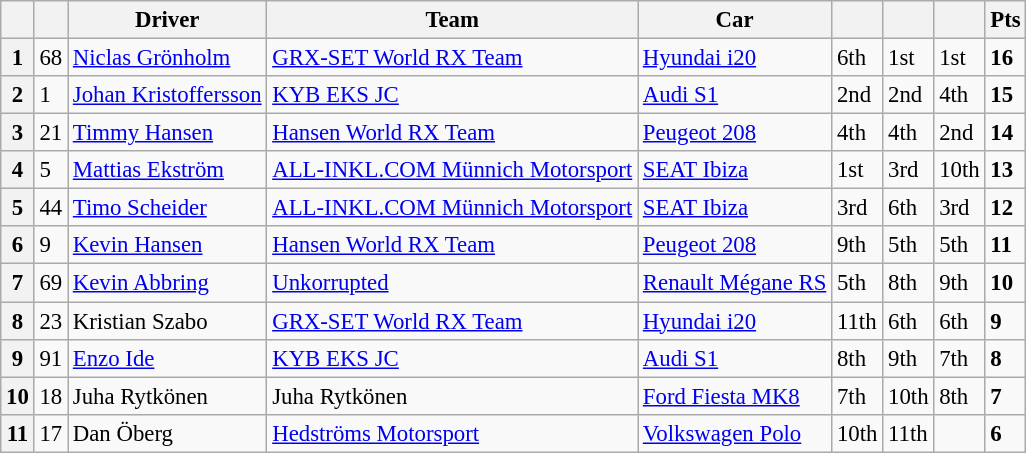<table class="wikitable" style="font-size:95%">
<tr>
<th></th>
<th></th>
<th>Driver</th>
<th>Team</th>
<th>Car</th>
<th></th>
<th></th>
<th></th>
<th>Pts</th>
</tr>
<tr>
<th>1</th>
<td>68</td>
<td> <a href='#'>Niclas Grönholm</a></td>
<td><a href='#'>GRX-SET World RX Team</a></td>
<td><a href='#'>Hyundai i20</a></td>
<td>6th</td>
<td>1st</td>
<td>1st</td>
<td><strong>16</strong></td>
</tr>
<tr>
<th>2</th>
<td>1</td>
<td> <a href='#'>Johan Kristoffersson</a></td>
<td><a href='#'>KYB EKS JC</a></td>
<td><a href='#'>Audi S1</a></td>
<td>2nd</td>
<td>2nd</td>
<td>4th</td>
<td><strong>15</strong></td>
</tr>
<tr>
<th>3</th>
<td>21</td>
<td> <a href='#'>Timmy Hansen</a></td>
<td><a href='#'>Hansen World RX Team</a></td>
<td><a href='#'>Peugeot 208</a></td>
<td>4th</td>
<td>4th</td>
<td>2nd</td>
<td><strong>14</strong></td>
</tr>
<tr>
<th>4</th>
<td>5</td>
<td> <a href='#'>Mattias Ekström</a></td>
<td><a href='#'>ALL-INKL.COM Münnich Motorsport</a></td>
<td><a href='#'>SEAT Ibiza</a></td>
<td>1st</td>
<td>3rd</td>
<td>10th</td>
<td><strong>13</strong></td>
</tr>
<tr>
<th>5</th>
<td>44</td>
<td> <a href='#'>Timo Scheider</a></td>
<td><a href='#'>ALL-INKL.COM Münnich Motorsport</a></td>
<td><a href='#'>SEAT Ibiza</a></td>
<td>3rd</td>
<td>6th</td>
<td>3rd</td>
<td><strong>12</strong></td>
</tr>
<tr>
<th>6</th>
<td>9</td>
<td> <a href='#'>Kevin Hansen</a></td>
<td><a href='#'>Hansen World RX Team</a></td>
<td><a href='#'>Peugeot 208</a></td>
<td>9th</td>
<td>5th</td>
<td>5th</td>
<td><strong>11</strong></td>
</tr>
<tr>
<th>7</th>
<td>69</td>
<td> <a href='#'>Kevin Abbring</a></td>
<td><a href='#'>Unkorrupted</a></td>
<td><a href='#'>Renault Mégane RS</a></td>
<td>5th</td>
<td>8th</td>
<td>9th</td>
<td><strong>10</strong></td>
</tr>
<tr>
<th>8</th>
<td>23</td>
<td> Kristian Szabo</td>
<td><a href='#'>GRX-SET World RX Team</a></td>
<td><a href='#'>Hyundai i20</a></td>
<td>11th</td>
<td>6th</td>
<td>6th</td>
<td><strong>9</strong></td>
</tr>
<tr>
<th>9</th>
<td>91</td>
<td> <a href='#'>Enzo Ide</a></td>
<td><a href='#'>KYB EKS JC</a></td>
<td><a href='#'>Audi S1</a></td>
<td>8th</td>
<td>9th</td>
<td>7th</td>
<td><strong>8</strong></td>
</tr>
<tr>
<th>10</th>
<td>18</td>
<td> Juha Rytkönen</td>
<td>Juha Rytkönen</td>
<td><a href='#'>Ford Fiesta MK8</a></td>
<td>7th</td>
<td>10th</td>
<td>8th</td>
<td><strong>7</strong></td>
</tr>
<tr>
<th>11</th>
<td>17</td>
<td> Dan Öberg</td>
<td><a href='#'>Hedströms Motorsport</a></td>
<td><a href='#'>Volkswagen Polo</a></td>
<td>10th</td>
<td>11th</td>
<td><strong></strong></td>
<td><strong>6</strong></td>
</tr>
</table>
